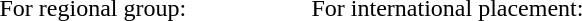<table>
<tr>
<td colspan=2>For regional group:</td>
<td colspan=2>For international placement:</td>
</tr>
<tr>
<td width=200px></td>
<td></td>
<td></td>
</tr>
<tr>
<td width=200px></td>
<td></td>
<td></td>
</tr>
<tr>
<td></td>
<td></td>
<td></td>
</tr>
<tr>
<td></td>
<td></td>
<td></td>
</tr>
<tr>
<td></td>
</tr>
<tr>
<td></td>
</tr>
</table>
